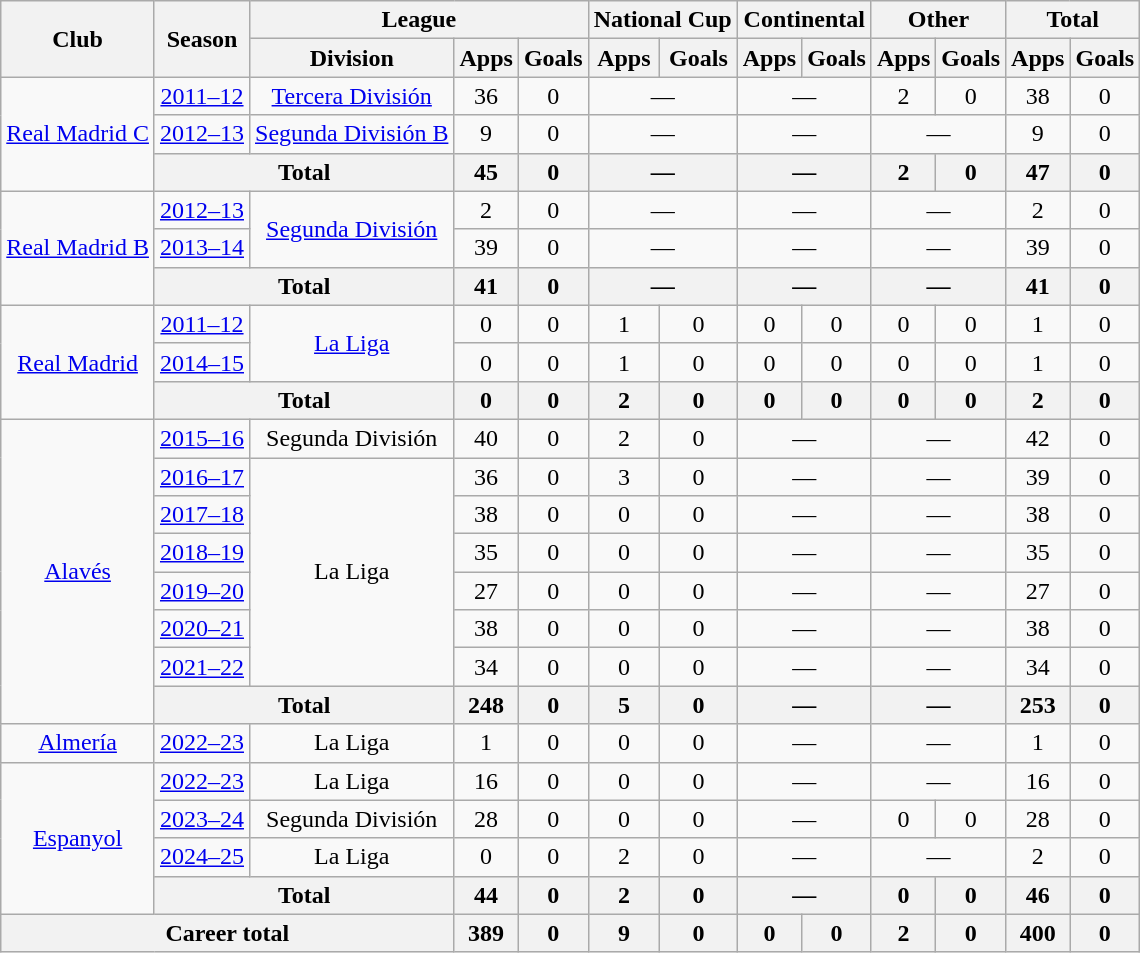<table class="wikitable" style="text-align:center">
<tr>
<th rowspan="2">Club</th>
<th rowspan="2">Season</th>
<th colspan="3">League</th>
<th colspan="2">National Cup</th>
<th colspan="2">Continental</th>
<th colspan="2">Other</th>
<th colspan="2">Total</th>
</tr>
<tr>
<th>Division</th>
<th>Apps</th>
<th>Goals</th>
<th>Apps</th>
<th>Goals</th>
<th>Apps</th>
<th>Goals</th>
<th>Apps</th>
<th>Goals</th>
<th>Apps</th>
<th>Goals</th>
</tr>
<tr>
<td rowspan="3"><a href='#'>Real Madrid C</a></td>
<td><a href='#'>2011–12</a></td>
<td><a href='#'>Tercera División</a></td>
<td>36</td>
<td>0</td>
<td colspan="2">—</td>
<td colspan="2">—</td>
<td>2</td>
<td>0</td>
<td>38</td>
<td>0</td>
</tr>
<tr>
<td><a href='#'>2012–13</a></td>
<td><a href='#'>Segunda División B</a></td>
<td>9</td>
<td>0</td>
<td colspan="2">—</td>
<td colspan="2">—</td>
<td colspan="2">—</td>
<td>9</td>
<td>0</td>
</tr>
<tr>
<th colspan="2">Total</th>
<th>45</th>
<th>0</th>
<th colspan="2">—</th>
<th colspan="2">—</th>
<th>2</th>
<th>0</th>
<th>47</th>
<th>0</th>
</tr>
<tr>
<td rowspan="3"><a href='#'>Real Madrid B</a></td>
<td><a href='#'>2012–13</a></td>
<td rowspan="2"><a href='#'>Segunda División</a></td>
<td>2</td>
<td>0</td>
<td colspan="2">—</td>
<td colspan="2">—</td>
<td colspan="2">—</td>
<td>2</td>
<td>0</td>
</tr>
<tr>
<td><a href='#'>2013–14</a></td>
<td>39</td>
<td>0</td>
<td colspan="2">—</td>
<td colspan="2">—</td>
<td colspan="2">—</td>
<td>39</td>
<td>0</td>
</tr>
<tr>
<th colspan="2">Total</th>
<th>41</th>
<th>0</th>
<th colspan="2">—</th>
<th colspan="2">—</th>
<th colspan="2">—</th>
<th>41</th>
<th>0</th>
</tr>
<tr>
<td rowspan="3"><a href='#'>Real Madrid</a></td>
<td><a href='#'>2011–12</a></td>
<td rowspan="2"><a href='#'>La Liga</a></td>
<td>0</td>
<td>0</td>
<td>1</td>
<td>0</td>
<td>0</td>
<td>0</td>
<td>0</td>
<td>0</td>
<td>1</td>
<td>0</td>
</tr>
<tr>
<td><a href='#'>2014–15</a></td>
<td>0</td>
<td>0</td>
<td>1</td>
<td>0</td>
<td>0</td>
<td>0</td>
<td>0</td>
<td>0</td>
<td>1</td>
<td>0</td>
</tr>
<tr>
<th colspan="2">Total</th>
<th>0</th>
<th>0</th>
<th>2</th>
<th>0</th>
<th>0</th>
<th>0</th>
<th>0</th>
<th>0</th>
<th>2</th>
<th>0</th>
</tr>
<tr>
<td rowspan="8"><a href='#'>Alavés</a></td>
<td><a href='#'>2015–16</a></td>
<td>Segunda División</td>
<td>40</td>
<td>0</td>
<td>2</td>
<td>0</td>
<td colspan="2">—</td>
<td colspan="2">—</td>
<td>42</td>
<td>0</td>
</tr>
<tr>
<td><a href='#'>2016–17</a></td>
<td rowspan="6">La Liga</td>
<td>36</td>
<td>0</td>
<td>3</td>
<td>0</td>
<td colspan="2">—</td>
<td colspan="2">—</td>
<td>39</td>
<td>0</td>
</tr>
<tr>
<td><a href='#'>2017–18</a></td>
<td>38</td>
<td>0</td>
<td>0</td>
<td>0</td>
<td colspan="2">—</td>
<td colspan="2">—</td>
<td>38</td>
<td>0</td>
</tr>
<tr>
<td><a href='#'>2018–19</a></td>
<td>35</td>
<td>0</td>
<td>0</td>
<td>0</td>
<td colspan="2">—</td>
<td colspan="2">—</td>
<td>35</td>
<td>0</td>
</tr>
<tr>
<td><a href='#'>2019–20</a></td>
<td>27</td>
<td>0</td>
<td>0</td>
<td>0</td>
<td colspan="2">—</td>
<td colspan="2">—</td>
<td>27</td>
<td>0</td>
</tr>
<tr>
<td><a href='#'>2020–21</a></td>
<td>38</td>
<td>0</td>
<td>0</td>
<td>0</td>
<td colspan="2">—</td>
<td colspan="2">—</td>
<td>38</td>
<td>0</td>
</tr>
<tr>
<td><a href='#'>2021–22</a></td>
<td>34</td>
<td>0</td>
<td>0</td>
<td>0</td>
<td colspan="2">—</td>
<td colspan="2">—</td>
<td>34</td>
<td>0</td>
</tr>
<tr>
<th colspan="2">Total</th>
<th>248</th>
<th>0</th>
<th>5</th>
<th>0</th>
<th colspan="2">—</th>
<th colspan="2">—</th>
<th>253</th>
<th>0</th>
</tr>
<tr>
<td><a href='#'>Almería</a></td>
<td><a href='#'>2022–23</a></td>
<td>La Liga</td>
<td>1</td>
<td>0</td>
<td>0</td>
<td>0</td>
<td colspan="2">—</td>
<td colspan="2">—</td>
<td>1</td>
<td>0</td>
</tr>
<tr>
<td rowspan="4"><a href='#'>Espanyol</a></td>
<td><a href='#'>2022–23</a></td>
<td>La Liga</td>
<td>16</td>
<td>0</td>
<td>0</td>
<td>0</td>
<td colspan="2">—</td>
<td colspan="2">—</td>
<td>16</td>
<td>0</td>
</tr>
<tr>
<td><a href='#'>2023–24</a></td>
<td>Segunda División</td>
<td>28</td>
<td>0</td>
<td>0</td>
<td>0</td>
<td colspan="2">—</td>
<td>0</td>
<td>0</td>
<td>28</td>
<td>0</td>
</tr>
<tr>
<td><a href='#'>2024–25</a></td>
<td>La Liga</td>
<td>0</td>
<td>0</td>
<td>2</td>
<td>0</td>
<td colspan="2">—</td>
<td colspan="2">—</td>
<td>2</td>
<td>0</td>
</tr>
<tr>
<th colspan="2">Total</th>
<th>44</th>
<th>0</th>
<th>2</th>
<th>0</th>
<th colspan="2">—</th>
<th>0</th>
<th>0</th>
<th>46</th>
<th>0</th>
</tr>
<tr>
<th colspan="3">Career total</th>
<th>389</th>
<th>0</th>
<th>9</th>
<th>0</th>
<th>0</th>
<th>0</th>
<th>2</th>
<th>0</th>
<th>400</th>
<th>0</th>
</tr>
</table>
